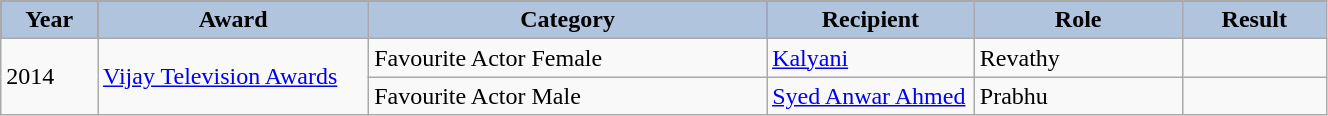<table class="wikitable" width="70%">
<tr bgcolor="blue">
<th style="width:25pt; background:LightSteelBlue;">Year</th>
<th style="width:80pt; background:LightSteelBlue;">Award</th>
<th style="width:120pt; background:LightSteelBlue;">Category</th>
<th style="width:60pt; background:LightSteelBlue;">Recipient</th>
<th style="width:60pt; background:LightSteelBlue;">Role</th>
<th style="width:40pt; background:LightSteelBlue;">Result</th>
</tr>
<tr>
<td rowspan="2">2014</td>
<td rowspan="2"><a href='#'>Vijay Television Awards</a></td>
<td>Favourite Actor Female</td>
<td><a href='#'>Kalyani</a></td>
<td>Revathy</td>
<td></td>
</tr>
<tr>
<td>Favourite Actor Male</td>
<td><a href='#'>Syed Anwar Ahmed</a></td>
<td>Prabhu</td>
<td></td>
</tr>
</table>
